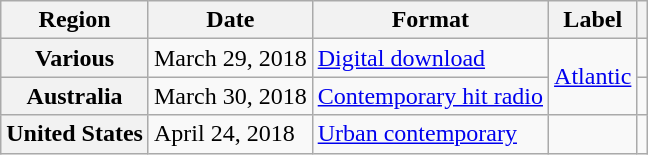<table class="wikitable plainrowheaders">
<tr>
<th scope="col">Region</th>
<th scope="col">Date</th>
<th scope="col">Format</th>
<th scope="col">Label</th>
<th scope="col"></th>
</tr>
<tr>
<th scope="row">Various</th>
<td>March 29, 2018</td>
<td><a href='#'>Digital download</a></td>
<td rowspan="2"><a href='#'>Atlantic</a></td>
<td></td>
</tr>
<tr>
<th scope="row">Australia</th>
<td>March 30, 2018</td>
<td><a href='#'>Contemporary hit radio</a></td>
<td></td>
</tr>
<tr>
<th scope="row">United States</th>
<td>April 24, 2018</td>
<td><a href='#'>Urban contemporary</a></td>
<td></td>
<td></td>
</tr>
</table>
